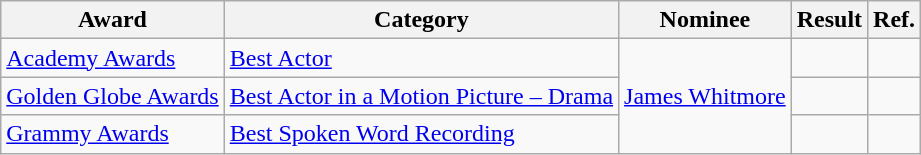<table class="wikitable plainrowheaders">
<tr>
<th>Award</th>
<th>Category</th>
<th>Nominee</th>
<th>Result</th>
<th>Ref.</th>
</tr>
<tr>
<td><a href='#'>Academy Awards</a></td>
<td><a href='#'>Best Actor</a></td>
<td rowspan="3"><a href='#'>James Whitmore</a></td>
<td></td>
<td align="center"></td>
</tr>
<tr>
<td><a href='#'>Golden Globe Awards</a></td>
<td><a href='#'>Best Actor in a Motion Picture – Drama</a></td>
<td></td>
<td align="center"></td>
</tr>
<tr>
<td><a href='#'>Grammy Awards</a></td>
<td><a href='#'>Best Spoken Word Recording</a></td>
<td></td>
<td align="center"></td>
</tr>
</table>
